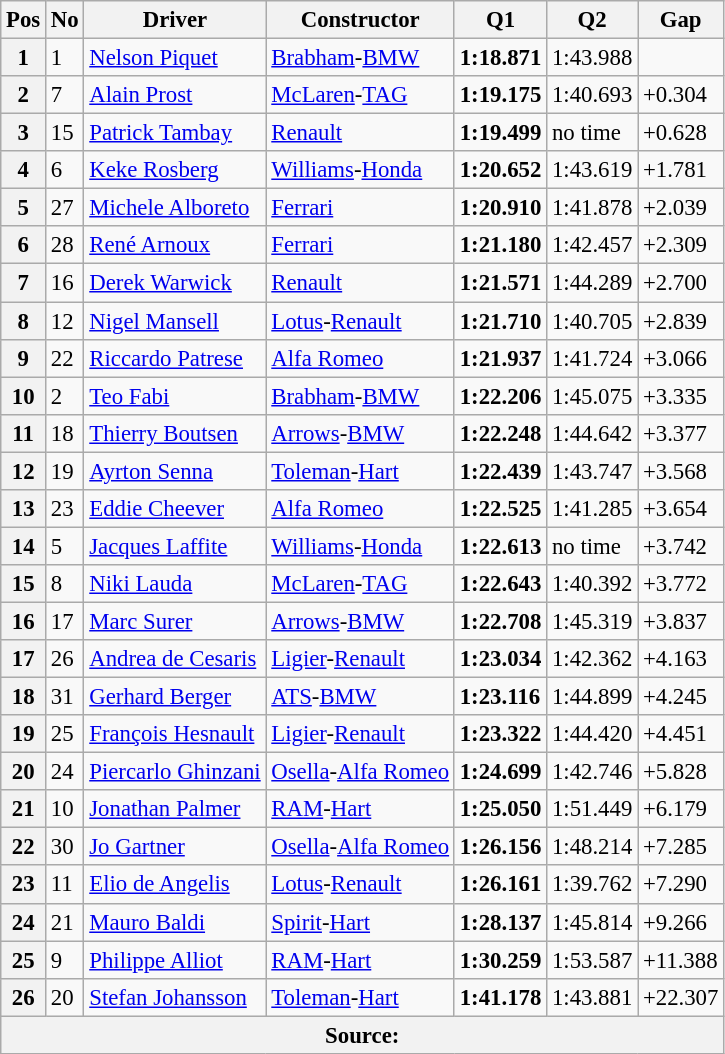<table class="wikitable sortable" style="font-size: 95%;">
<tr>
<th>Pos</th>
<th>No</th>
<th>Driver</th>
<th>Constructor</th>
<th>Q1</th>
<th>Q2</th>
<th>Gap</th>
</tr>
<tr>
<th>1</th>
<td>1</td>
<td> <a href='#'>Nelson Piquet</a></td>
<td><a href='#'>Brabham</a>-<a href='#'>BMW</a></td>
<td><strong>1:18.871</strong></td>
<td>1:43.988</td>
<td></td>
</tr>
<tr>
<th>2</th>
<td>7</td>
<td> <a href='#'>Alain Prost</a></td>
<td><a href='#'>McLaren</a>-<a href='#'>TAG</a></td>
<td><strong>1:19.175</strong></td>
<td>1:40.693</td>
<td>+0.304</td>
</tr>
<tr>
<th>3</th>
<td>15</td>
<td> <a href='#'>Patrick Tambay</a></td>
<td><a href='#'>Renault</a></td>
<td><strong>1:19.499</strong></td>
<td>no time</td>
<td>+0.628</td>
</tr>
<tr>
<th>4</th>
<td>6</td>
<td> <a href='#'>Keke Rosberg</a></td>
<td><a href='#'>Williams</a>-<a href='#'>Honda</a></td>
<td><strong>1:20.652</strong></td>
<td>1:43.619</td>
<td>+1.781</td>
</tr>
<tr>
<th>5</th>
<td>27</td>
<td> <a href='#'>Michele Alboreto</a></td>
<td><a href='#'>Ferrari</a></td>
<td><strong>1:20.910</strong></td>
<td>1:41.878</td>
<td>+2.039</td>
</tr>
<tr>
<th>6</th>
<td>28</td>
<td> <a href='#'>René Arnoux</a></td>
<td><a href='#'>Ferrari</a></td>
<td><strong>1:21.180</strong></td>
<td>1:42.457</td>
<td>+2.309</td>
</tr>
<tr>
<th>7</th>
<td>16</td>
<td> <a href='#'>Derek Warwick</a></td>
<td><a href='#'>Renault</a></td>
<td><strong>1:21.571</strong></td>
<td>1:44.289</td>
<td>+2.700</td>
</tr>
<tr>
<th>8</th>
<td>12</td>
<td> <a href='#'>Nigel Mansell</a></td>
<td><a href='#'>Lotus</a>-<a href='#'>Renault</a></td>
<td><strong>1:21.710</strong></td>
<td>1:40.705</td>
<td>+2.839</td>
</tr>
<tr>
<th>9</th>
<td>22</td>
<td> <a href='#'>Riccardo Patrese</a></td>
<td><a href='#'>Alfa Romeo</a></td>
<td><strong>1:21.937</strong></td>
<td>1:41.724</td>
<td>+3.066</td>
</tr>
<tr>
<th>10</th>
<td>2</td>
<td> <a href='#'>Teo Fabi</a></td>
<td><a href='#'>Brabham</a>-<a href='#'>BMW</a></td>
<td><strong>1:22.206</strong></td>
<td>1:45.075</td>
<td>+3.335</td>
</tr>
<tr>
<th>11</th>
<td>18</td>
<td> <a href='#'>Thierry Boutsen</a></td>
<td><a href='#'>Arrows</a>-<a href='#'>BMW</a></td>
<td><strong>1:22.248</strong></td>
<td>1:44.642</td>
<td>+3.377</td>
</tr>
<tr>
<th>12</th>
<td>19</td>
<td> <a href='#'>Ayrton Senna</a></td>
<td><a href='#'>Toleman</a>-<a href='#'>Hart</a></td>
<td><strong>1:22.439</strong></td>
<td>1:43.747</td>
<td>+3.568</td>
</tr>
<tr>
<th>13</th>
<td>23</td>
<td> <a href='#'>Eddie Cheever</a></td>
<td><a href='#'>Alfa Romeo</a></td>
<td><strong>1:22.525</strong></td>
<td>1:41.285</td>
<td>+3.654</td>
</tr>
<tr>
<th>14</th>
<td>5</td>
<td> <a href='#'>Jacques Laffite</a></td>
<td><a href='#'>Williams</a>-<a href='#'>Honda</a></td>
<td><strong>1:22.613</strong></td>
<td>no time</td>
<td>+3.742</td>
</tr>
<tr>
<th>15</th>
<td>8</td>
<td> <a href='#'>Niki Lauda</a></td>
<td><a href='#'>McLaren</a>-<a href='#'>TAG</a></td>
<td><strong>1:22.643</strong></td>
<td>1:40.392</td>
<td>+3.772</td>
</tr>
<tr>
<th>16</th>
<td>17</td>
<td> <a href='#'>Marc Surer</a></td>
<td><a href='#'>Arrows</a>-<a href='#'>BMW</a></td>
<td><strong>1:22.708</strong></td>
<td>1:45.319</td>
<td>+3.837</td>
</tr>
<tr>
<th>17</th>
<td>26</td>
<td> <a href='#'>Andrea de Cesaris</a></td>
<td><a href='#'>Ligier</a>-<a href='#'>Renault</a></td>
<td><strong>1:23.034</strong></td>
<td>1:42.362</td>
<td>+4.163</td>
</tr>
<tr>
<th>18</th>
<td>31</td>
<td> <a href='#'>Gerhard Berger</a></td>
<td><a href='#'>ATS</a>-<a href='#'>BMW</a></td>
<td><strong>1:23.116</strong></td>
<td>1:44.899</td>
<td>+4.245</td>
</tr>
<tr>
<th>19</th>
<td>25</td>
<td> <a href='#'>François Hesnault</a></td>
<td><a href='#'>Ligier</a>-<a href='#'>Renault</a></td>
<td><strong>1:23.322</strong></td>
<td>1:44.420</td>
<td>+4.451</td>
</tr>
<tr>
<th>20</th>
<td>24</td>
<td> <a href='#'>Piercarlo Ghinzani</a></td>
<td><a href='#'>Osella</a>-<a href='#'>Alfa Romeo</a></td>
<td><strong>1:24.699</strong></td>
<td>1:42.746</td>
<td>+5.828</td>
</tr>
<tr>
<th>21</th>
<td>10</td>
<td> <a href='#'>Jonathan Palmer</a></td>
<td><a href='#'>RAM</a>-<a href='#'>Hart</a></td>
<td><strong>1:25.050</strong></td>
<td>1:51.449</td>
<td>+6.179</td>
</tr>
<tr>
<th>22</th>
<td>30</td>
<td> <a href='#'>Jo Gartner</a></td>
<td><a href='#'>Osella</a>-<a href='#'>Alfa Romeo</a></td>
<td><strong>1:26.156</strong></td>
<td>1:48.214</td>
<td>+7.285</td>
</tr>
<tr>
<th>23</th>
<td>11</td>
<td> <a href='#'>Elio de Angelis</a></td>
<td><a href='#'>Lotus</a>-<a href='#'>Renault</a></td>
<td><strong>1:26.161</strong></td>
<td>1:39.762</td>
<td>+7.290</td>
</tr>
<tr>
<th>24</th>
<td>21</td>
<td> <a href='#'>Mauro Baldi</a></td>
<td><a href='#'>Spirit</a>-<a href='#'>Hart</a></td>
<td><strong>1:28.137</strong></td>
<td>1:45.814</td>
<td>+9.266</td>
</tr>
<tr>
<th>25</th>
<td>9</td>
<td> <a href='#'>Philippe Alliot</a></td>
<td><a href='#'>RAM</a>-<a href='#'>Hart</a></td>
<td><strong>1:30.259</strong></td>
<td>1:53.587</td>
<td>+11.388</td>
</tr>
<tr>
<th>26</th>
<td>20</td>
<td> <a href='#'>Stefan Johansson</a></td>
<td><a href='#'>Toleman</a>-<a href='#'>Hart</a></td>
<td><strong>1:41.178</strong></td>
<td>1:43.881</td>
<td>+22.307</td>
</tr>
<tr>
<th colspan="8">Source:</th>
</tr>
</table>
